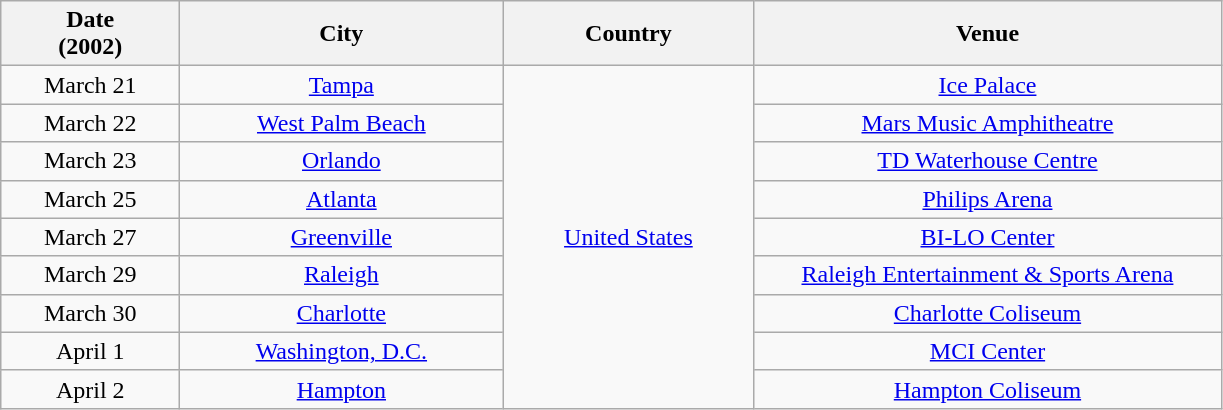<table class="wikitable sortable plainrowheaders" style="text-align:center;">
<tr>
<th scope="col" style="width:7em;">Date<br>(2002)</th>
<th scope="col" style="width:13em;">City</th>
<th scope="col" style="width:10em;">Country</th>
<th scope="col" style="width:19em;">Venue</th>
</tr>
<tr>
<td>March 21</td>
<td><a href='#'>Tampa</a></td>
<td rowspan="9"><a href='#'>United States</a></td>
<td><a href='#'>Ice Palace</a></td>
</tr>
<tr>
<td>March 22</td>
<td><a href='#'>West Palm Beach</a></td>
<td><a href='#'>Mars Music Amphitheatre</a></td>
</tr>
<tr>
<td>March 23</td>
<td><a href='#'>Orlando</a></td>
<td><a href='#'>TD Waterhouse Centre</a></td>
</tr>
<tr>
<td>March 25</td>
<td><a href='#'>Atlanta</a></td>
<td><a href='#'>Philips Arena</a></td>
</tr>
<tr>
<td>March 27</td>
<td><a href='#'>Greenville</a></td>
<td><a href='#'>BI-LO Center</a></td>
</tr>
<tr>
<td>March 29</td>
<td><a href='#'>Raleigh</a></td>
<td><a href='#'>Raleigh Entertainment & Sports Arena</a></td>
</tr>
<tr>
<td>March 30</td>
<td><a href='#'>Charlotte</a></td>
<td><a href='#'>Charlotte Coliseum</a></td>
</tr>
<tr>
<td>April 1</td>
<td><a href='#'>Washington, D.C.</a></td>
<td><a href='#'>MCI Center</a></td>
</tr>
<tr>
<td>April 2</td>
<td><a href='#'>Hampton</a></td>
<td><a href='#'>Hampton Coliseum</a></td>
</tr>
</table>
